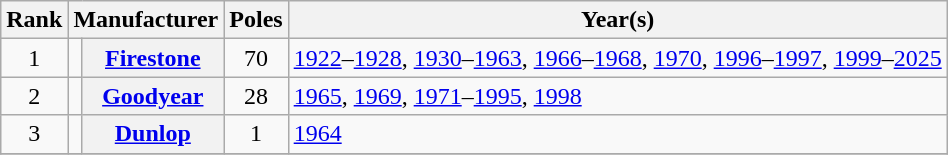<table class="wikitable sortable plainrowheaders">
<tr>
<th scope="col">Rank</th>
<th scope="col" colspan="2">Manufacturer</th>
<th scope="col">Poles</th>
<th scope="col">Year(s)</th>
</tr>
<tr>
<td align="center">1</td>
<td></td>
<th scope="row"><a href='#'>Firestone</a></th>
<td align="center" rowspan="1">70</td>
<td><a href='#'>1922</a>–<a href='#'>1928</a>, <a href='#'>1930</a>–<a href='#'>1963</a>, <a href='#'>1966</a>–<a href='#'>1968</a>, <a href='#'>1970</a>, <a href='#'>1996</a>–<a href='#'>1997</a>, <a href='#'>1999</a>–<a href='#'>2025</a></td>
</tr>
<tr>
<td align="center">2</td>
<td></td>
<th scope="row"><a href='#'>Goodyear</a></th>
<td align="center" rowspan="1">28</td>
<td><a href='#'>1965</a>, <a href='#'>1969</a>, <a href='#'>1971</a>–<a href='#'>1995</a>, <a href='#'>1998</a></td>
</tr>
<tr>
<td align="center">3</td>
<td></td>
<th scope="row"><a href='#'>Dunlop</a></th>
<td align="center" rowspan="1">1</td>
<td><a href='#'>1964</a></td>
</tr>
<tr>
</tr>
</table>
